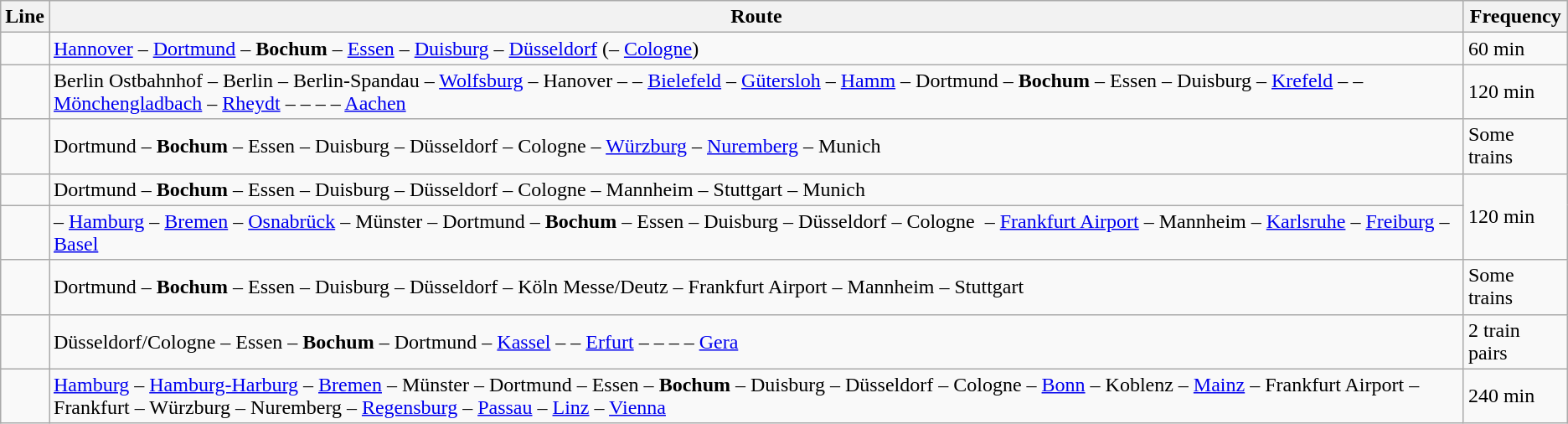<table class="wikitable">
<tr>
<th>Line</th>
<th>Route</th>
<th>Frequency</th>
</tr>
<tr>
<td></td>
<td> <a href='#'>Hannover</a> – <a href='#'>Dortmund</a> – <strong>Bochum</strong> – <a href='#'>Essen</a> – <a href='#'>Duisburg</a> – <a href='#'>Düsseldorf</a> (– <a href='#'>Cologne</a>)</td>
<td>60 min</td>
</tr>
<tr>
<td align="center"></td>
<td>Berlin Ostbahnhof – Berlin – Berlin-Spandau – <a href='#'>Wolfsburg</a> – Hanover –  – <a href='#'>Bielefeld</a> – <a href='#'>Gütersloh</a> – <a href='#'>Hamm</a> – Dortmund – <strong>Bochum</strong> – Essen – Duisburg – <a href='#'>Krefeld</a> –  – <a href='#'>Mönchengladbach</a> – <a href='#'>Rheydt</a> –  –  –  – <a href='#'>Aachen</a></td>
<td>120 min</td>
</tr>
<tr>
<td></td>
<td>Dortmund – <strong>Bochum</strong> – Essen – Duisburg – Düsseldorf – Cologne –  <a href='#'>Würzburg</a> – <a href='#'>Nuremberg</a> – Munich</td>
<td>Some trains</td>
</tr>
<tr>
<td></td>
<td>Dortmund – <strong>Bochum</strong> – Essen – Duisburg – Düsseldorf – Cologne –  Mannheim – Stuttgart – Munich</td>
<td rowspan="2">120 min</td>
</tr>
<tr>
<td align="center"></td>
<td> – <a href='#'>Hamburg</a> – <a href='#'>Bremen</a> – <a href='#'>Osnabrück</a> – Münster – Dortmund – <strong>Bochum</strong> – Essen – Duisburg – Düsseldorf – Cologne  – <a href='#'>Frankfurt Airport</a> – Mannheim – <a href='#'>Karlsruhe</a> – <a href='#'>Freiburg</a> – <a href='#'>Basel</a></td>
</tr>
<tr>
<td></td>
<td>Dortmund – <strong>Bochum</strong> – Essen – Duisburg – Düsseldorf – Köln Messe/Deutz – Frankfurt Airport – Mannheim – Stuttgart</td>
<td>Some trains</td>
</tr>
<tr>
<td align="center"></td>
<td>Düsseldorf/Cologne – Essen – <strong>Bochum</strong> – Dortmund – <a href='#'>Kassel</a> –  – <a href='#'>Erfurt</a> –  –  –  – <a href='#'>Gera</a></td>
<td>2 train pairs</td>
</tr>
<tr>
<td align="center"></td>
<td><a href='#'>Hamburg</a> – <a href='#'>Hamburg-Harburg</a> – <a href='#'>Bremen</a> – Münster – Dortmund – Essen – <strong>Bochum</strong> – Duisburg – Düsseldorf – Cologne – <a href='#'>Bonn</a> – Koblenz – <a href='#'>Mainz</a> – Frankfurt Airport – Frankfurt – Würzburg – Nuremberg – <a href='#'>Regensburg</a> – <a href='#'>Passau</a> – <a href='#'>Linz</a> – <a href='#'>Vienna</a></td>
<td>240 min</td>
</tr>
</table>
